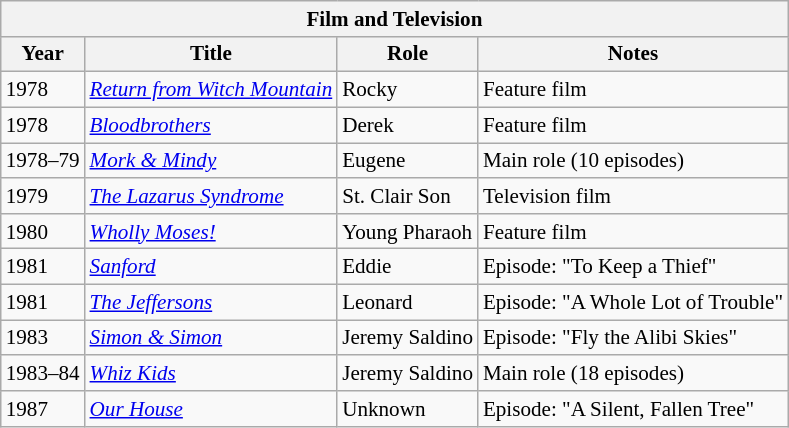<table class="wikitable sortable" style="font-size: 88%">
<tr>
<th colspan=4>Film and Television</th>
</tr>
<tr style="text-align:center;">
<th>Year</th>
<th>Title</th>
<th>Role</th>
<th>Notes</th>
</tr>
<tr>
<td>1978</td>
<td><em><a href='#'>Return from Witch Mountain</a></em></td>
<td>Rocky</td>
<td>Feature film</td>
</tr>
<tr>
<td>1978</td>
<td><em><a href='#'>Bloodbrothers</a></em></td>
<td>Derek</td>
<td>Feature film</td>
</tr>
<tr>
<td>1978–79</td>
<td><em><a href='#'>Mork & Mindy</a></em></td>
<td>Eugene</td>
<td>Main role (10 episodes)</td>
</tr>
<tr>
<td>1979</td>
<td><em><a href='#'>The Lazarus Syndrome</a></em></td>
<td>St. Clair Son</td>
<td>Television film</td>
</tr>
<tr>
<td>1980</td>
<td><em><a href='#'>Wholly Moses!</a></em></td>
<td>Young Pharaoh</td>
<td>Feature film</td>
</tr>
<tr>
<td>1981</td>
<td><em><a href='#'>Sanford</a></em></td>
<td>Eddie</td>
<td>Episode: "To Keep a Thief"</td>
</tr>
<tr>
<td>1981</td>
<td><em><a href='#'>The Jeffersons</a></em></td>
<td>Leonard</td>
<td>Episode: "A Whole Lot of Trouble"</td>
</tr>
<tr>
<td>1983</td>
<td><em><a href='#'>Simon & Simon</a></em></td>
<td>Jeremy Saldino</td>
<td>Episode: "Fly the Alibi Skies"</td>
</tr>
<tr>
<td>1983–84</td>
<td><em><a href='#'>Whiz Kids</a></em></td>
<td>Jeremy Saldino</td>
<td>Main role (18 episodes)</td>
</tr>
<tr>
<td>1987</td>
<td><em><a href='#'>Our House</a></em></td>
<td>Unknown</td>
<td>Episode: "A Silent, Fallen Tree"</td>
</tr>
</table>
